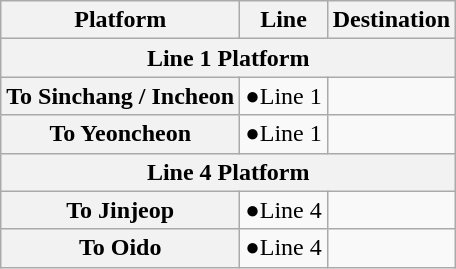<table frame="hsides" rules="rows" class="wikitable">
<tr>
<th>Platform</th>
<th>Line</th>
<th>Destination</th>
</tr>
<tr>
<th colspan="3">Line 1 Platform</th>
</tr>
<tr>
<th>To Sinchang / Incheon</th>
<td><span>●</span>Line 1</td>
<td></td>
</tr>
<tr>
<th>To Yeoncheon</th>
<td><span>●</span>Line 1</td>
<td></td>
</tr>
<tr>
<th colspan="3">Line 4 Platform</th>
</tr>
<tr>
<th>To Jinjeop</th>
<td><span>●</span>Line 4</td>
<td></td>
</tr>
<tr>
<th>To Oido</th>
<td><span>●</span>Line 4</td>
<td></td>
</tr>
</table>
